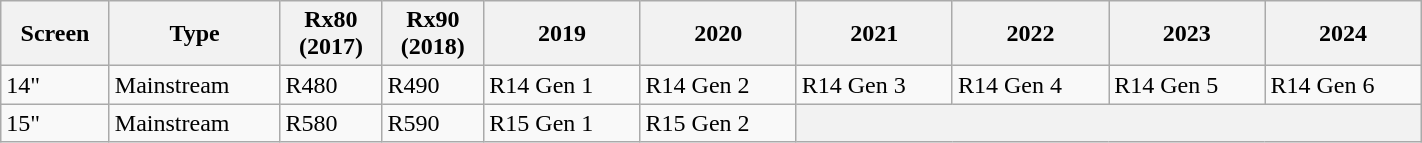<table class="wikitable mw-collapsible mw-collapsed" style="min-width: 75%;">
<tr>
<th>Screen</th>
<th>Type</th>
<th>Rx80 <br>(2017)</th>
<th>Rx90 <br>(2018)</th>
<th>2019</th>
<th>2020</th>
<th>2021</th>
<th>2022</th>
<th>2023</th>
<th>2024</th>
</tr>
<tr>
<td>14"</td>
<td>Mainstream</td>
<td>R480</td>
<td>R490</td>
<td>R14 Gen 1</td>
<td>R14 Gen 2</td>
<td>R14 Gen 3</td>
<td>R14 Gen 4</td>
<td>R14 Gen 5</td>
<td>R14 Gen 6</td>
</tr>
<tr>
<td>15"</td>
<td>Mainstream</td>
<td>R580</td>
<td>R590</td>
<td>R15 Gen 1</td>
<td>R15 Gen 2</td>
<th colspan="4"></th>
</tr>
</table>
